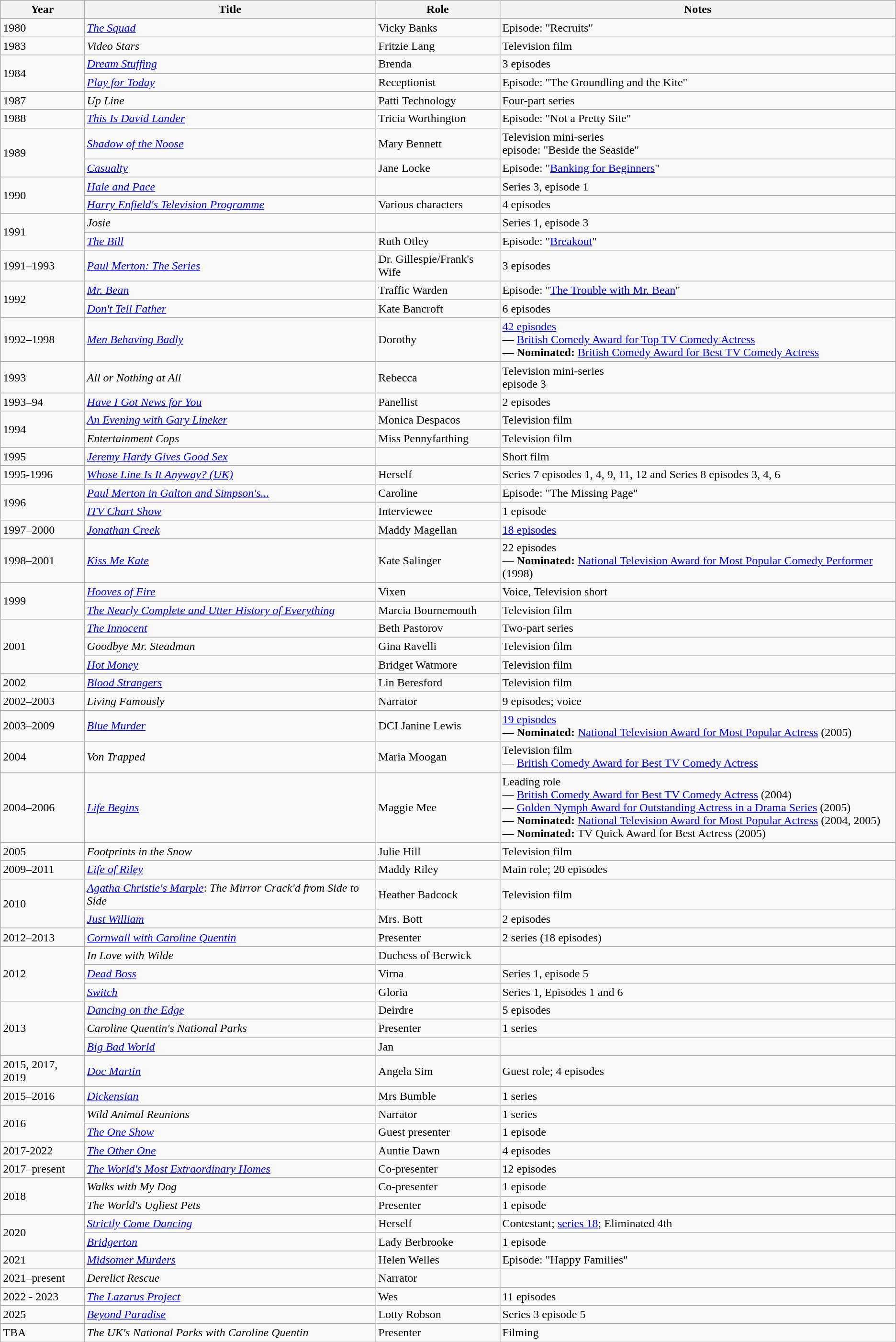<table class="wikitable sortable">
<tr>
<th>Year</th>
<th>Title</th>
<th>Role</th>
<th class="unsortable">Notes</th>
</tr>
<tr>
<td>1980</td>
<td><em><a href='#'>The Squad</a></em></td>
<td>Vicky Banks</td>
<td>Episode: "Recruits"</td>
</tr>
<tr>
<td>1983</td>
<td><em>Video Stars</em></td>
<td>Fritzie Lang</td>
<td>Television film</td>
</tr>
<tr>
<td rowspan="2">1984</td>
<td><em><a href='#'>Dream Stuffing</a></em></td>
<td>Brenda</td>
<td>3 episodes</td>
</tr>
<tr>
<td><em><a href='#'>Play for Today</a></em></td>
<td>Receptionist</td>
<td>Episode: "The Groundling and the Kite"</td>
</tr>
<tr>
<td>1987</td>
<td><em>Up Line</em></td>
<td>Patti Technology</td>
<td>Four-part series</td>
</tr>
<tr>
<td>1988</td>
<td><em><a href='#'>This Is David Lander</a></em></td>
<td>Tricia Worthington</td>
<td>Episode: "Not a Pretty Site"</td>
</tr>
<tr>
<td rowspan="2">1989</td>
<td><em><a href='#'>Shadow of the Noose</a></em></td>
<td>Mary Bennett</td>
<td>Television mini-series <br> episode: "Beside the Seaside"</td>
</tr>
<tr>
<td><em><a href='#'>Casualty</a></em></td>
<td>Jane Locke</td>
<td>Episode: "<a href='#'>Banking for Beginners</a>"</td>
</tr>
<tr>
<td rowspan="2">1990</td>
<td><em><a href='#'>Hale and Pace</a></em></td>
<td></td>
<td>Series 3, episode 1</td>
</tr>
<tr>
<td><em><a href='#'>Harry Enfield's Television Programme</a></em></td>
<td>Various characters</td>
<td>4 episodes</td>
</tr>
<tr>
<td rowspan="2">1991</td>
<td><em>Josie</em></td>
<td></td>
<td>Series 1, episode 3</td>
</tr>
<tr>
<td><em><a href='#'>The Bill</a></em></td>
<td>Ruth Otley</td>
<td>Episode: "<a href='#'>Breakout</a>"</td>
</tr>
<tr>
<td>1991–1993</td>
<td><em><a href='#'>Paul Merton: The Series</a></em></td>
<td>Dr. Gillespie/Frank's Wife</td>
<td>3 episodes</td>
</tr>
<tr>
<td rowspan="2">1992</td>
<td><em><a href='#'>Mr. Bean</a></em></td>
<td>Traffic Warden</td>
<td>Episode: "<a href='#'>The Trouble with Mr. Bean</a>"</td>
</tr>
<tr>
<td><em><a href='#'>Don't Tell Father</a></em></td>
<td>Kate Bancroft</td>
<td>6 episodes</td>
</tr>
<tr>
<td>1992–1998</td>
<td><em><a href='#'>Men Behaving Badly</a></em></td>
<td>Dorothy</td>
<td><a href='#'>42 episodes</a> <br> — <a href='#'>British Comedy Award for Top TV Comedy Actress</a>  <br> — <strong>Nominated:</strong> <a href='#'>British Comedy Award for Best TV Comedy Actress</a></td>
</tr>
<tr>
<td>1993</td>
<td><em>All or Nothing at All</em></td>
<td>Rebecca</td>
<td>Television mini-series <br> episode 3</td>
</tr>
<tr>
<td>1993–94</td>
<td><em><a href='#'>Have I Got News for You</a></em></td>
<td>Panellist</td>
<td>2 episodes</td>
</tr>
<tr>
<td rowspan="2">1994</td>
<td><em><a href='#'>An Evening with Gary Lineker</a></em></td>
<td>Monica Despacos</td>
<td>Television film</td>
</tr>
<tr>
<td><em>Entertainment Cops</em></td>
<td>Miss Pennyfarthing</td>
<td>Television film</td>
</tr>
<tr>
<td>1995</td>
<td><em><a href='#'>Jeremy Hardy Gives Good Sex</a></em></td>
<td></td>
<td>Short film</td>
</tr>
<tr>
<td>1995-1996</td>
<td><em><a href='#'>Whose Line Is It Anyway? (UK)</a></em></td>
<td>Herself</td>
<td>Series 7 episodes 1, 4, 9, 11, 12 and Series 8 episodes 3, 4, 6</td>
</tr>
<tr>
<td rowspan="2">1996</td>
<td><em><a href='#'>Paul Merton in Galton and Simpson's...</a></em></td>
<td>Caroline</td>
<td>Episode: "The Missing Page"</td>
</tr>
<tr>
<td><em><a href='#'>ITV Chart Show</a></em></td>
<td>Interviewee</td>
<td>1 episode</td>
</tr>
<tr>
<td>1997–2000</td>
<td><em><a href='#'>Jonathan Creek</a></em></td>
<td>Maddy Magellan</td>
<td><a href='#'>18 episodes</a></td>
</tr>
<tr>
<td>1998–2001</td>
<td><em><a href='#'>Kiss Me Kate</a></em></td>
<td>Kate Salinger</td>
<td>22 episodes <br> — <strong>Nominated:</strong> <a href='#'>National Television Award for Most Popular Comedy Performer</a> (1998)</td>
</tr>
<tr>
<td rowspan="2">1999</td>
<td><em><a href='#'>Hooves of Fire</a></em></td>
<td>Vixen</td>
<td>Voice, Television short</td>
</tr>
<tr>
<td><em><a href='#'>The Nearly Complete and Utter History of Everything</a></em></td>
<td>Marcia Bournemouth</td>
<td>Television film</td>
</tr>
<tr>
<td rowspan="3">2001</td>
<td><em><a href='#'>The Innocent</a></em></td>
<td>Beth Pastorov</td>
<td>Two-part series</td>
</tr>
<tr>
<td><em>Goodbye Mr. Steadman</em></td>
<td>Gina Ravelli</td>
<td>Television film</td>
</tr>
<tr>
<td><em><a href='#'>Hot Money</a></em></td>
<td>Bridget Watmore</td>
<td>Television film</td>
</tr>
<tr>
<td>2002</td>
<td><em><a href='#'>Blood Strangers</a></em></td>
<td>Lin Beresford</td>
<td>Television film</td>
</tr>
<tr>
<td>2002–2003</td>
<td><em>Living Famously</em></td>
<td>Narrator</td>
<td>9 episodes; voice</td>
</tr>
<tr>
<td>2003–2009</td>
<td><em><a href='#'>Blue Murder</a></em></td>
<td>DCI Janine Lewis</td>
<td><a href='#'>19 episodes</a> <br> — <strong>Nominated:</strong> <a href='#'>National Television Award for Most Popular Actress</a> (2005)</td>
</tr>
<tr>
<td>2004</td>
<td><em>Von Trapped</em></td>
<td>Maria Moogan</td>
<td>Television film <br> — <a href='#'>British Comedy Award for Best TV Comedy Actress</a></td>
</tr>
<tr>
<td>2004–2006</td>
<td><em><a href='#'>Life Begins</a></em></td>
<td>Maggie Mee</td>
<td>Leading role <br> — <a href='#'>British Comedy Award for Best TV Comedy Actress</a> (2004) <br> — <a href='#'>Golden Nymph Award for Outstanding Actress in a Drama Series</a> (2005) <br> — <strong>Nominated:</strong> <a href='#'>National Television Award for Most Popular Actress</a> (2004, 2005) <br> — <strong>Nominated:</strong> TV Quick Award for Best Actress (2005)</td>
</tr>
<tr>
<td>2005</td>
<td><em>Footprints in the Snow</em></td>
<td>Julie Hill</td>
<td>Television film</td>
</tr>
<tr>
<td>2009–2011</td>
<td><em><a href='#'>Life of Riley</a></em></td>
<td>Maddy Riley</td>
<td>Main role; 20 episodes</td>
</tr>
<tr>
<td rowspan="2">2010</td>
<td><em><a href='#'>Agatha Christie's Marple</a></em>: <em>The Mirror Crack'd from Side to Side</em></td>
<td>Heather Badcock</td>
<td>Television film</td>
</tr>
<tr>
<td><em><a href='#'>Just William</a></em></td>
<td>Mrs. Bott</td>
<td>2 episodes</td>
</tr>
<tr>
<td>2012–2013</td>
<td><em><a href='#'>Cornwall with Caroline Quentin</a></em></td>
<td>Presenter</td>
<td>2 series (18 episodes)</td>
</tr>
<tr>
<td rowspan="3">2012</td>
<td><em>In Love with Wilde</em></td>
<td>Duchess of Berwick</td>
<td></td>
</tr>
<tr>
<td><em><a href='#'>Dead Boss</a></em></td>
<td>Virna</td>
<td>Series 1, episode 5</td>
</tr>
<tr>
<td><em><a href='#'>Switch</a></em></td>
<td>Gloria</td>
<td>Series 1, Episodes 1 and 6</td>
</tr>
<tr>
<td rowspan="3">2013</td>
<td><em><a href='#'>Dancing on the Edge</a></em></td>
<td>Deirdre</td>
<td>5 episodes</td>
</tr>
<tr>
<td><em>Caroline Quentin's National Parks</em></td>
<td>Presenter</td>
<td>1 series</td>
</tr>
<tr>
<td><em><a href='#'>Big Bad World</a></em></td>
<td>Jan</td>
<td></td>
</tr>
<tr>
<td>2015, 2017, 2019</td>
<td><em><a href='#'>Doc Martin</a></em></td>
<td>Angela Sim</td>
<td>Guest role; 4 episodes</td>
</tr>
<tr>
<td>2015–2016</td>
<td><em><a href='#'>Dickensian</a></em></td>
<td>Mrs Bumble</td>
<td>1 series</td>
</tr>
<tr>
<td rowspan="2">2016</td>
<td><em>Wild Animal Reunions</em></td>
<td>Narrator</td>
<td>1 series</td>
</tr>
<tr>
<td><em><a href='#'>The One Show</a></em></td>
<td>Guest presenter</td>
<td>1 episode</td>
</tr>
<tr>
<td>2017-2022</td>
<td><em><a href='#'>The Other One</a></em></td>
<td>Auntie Dawn</td>
<td>4 episodes</td>
</tr>
<tr>
<td>2017–present</td>
<td><em><a href='#'>The World's Most Extraordinary Homes</a></em></td>
<td>Co-presenter</td>
<td>12 episodes</td>
</tr>
<tr>
<td rowspan="2">2018</td>
<td><em>Walks with My Dog</em></td>
<td>Co-presenter</td>
<td>1 episode</td>
</tr>
<tr>
<td><em>The World's Ugliest Pets</em></td>
<td>Presenter</td>
<td>1 episode</td>
</tr>
<tr>
<td rowspan="2">2020</td>
<td><em><a href='#'>Strictly Come Dancing</a></em></td>
<td>Herself</td>
<td>Contestant; <a href='#'>series 18</a>; Eliminated 4th</td>
</tr>
<tr>
<td><em><a href='#'>Bridgerton</a></em></td>
<td>Lady Berbrooke</td>
<td>1 episode</td>
</tr>
<tr>
<td>2021</td>
<td><em><a href='#'>Midsomer Murders</a></em></td>
<td>Helen Welles</td>
<td>Episode: "Happy Families"</td>
</tr>
<tr>
<td>2021–present</td>
<td><em>Derelict Rescue</em></td>
<td>Narrator</td>
<td></td>
</tr>
<tr>
<td>2022 - 2023</td>
<td><em><a href='#'>The Lazarus Project</a></em></td>
<td>Wes</td>
<td>11 episodes</td>
</tr>
<tr>
<td>2025</td>
<td><em><a href='#'>Beyond Paradise</a></em></td>
<td>Lotty Robson</td>
<td>Series 3 episode 5</td>
</tr>
<tr>
<td>TBA</td>
<td><em>The UK's National Parks with Caroline Quentin</em></td>
<td>Presenter</td>
<td>Filming</td>
</tr>
</table>
